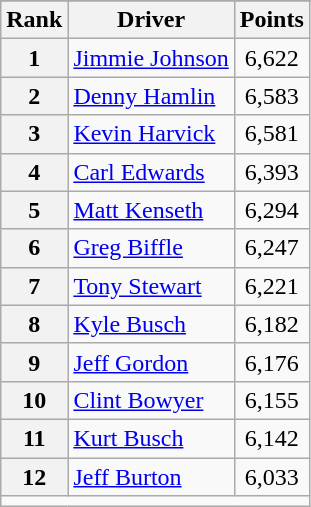<table class="wikitable">
<tr>
</tr>
<tr>
<th scope="col">Rank</th>
<th scope="col">Driver</th>
<th scope="col">Points</th>
</tr>
<tr>
<th scope="row">1</th>
<td><a href='#'>Jimmie Johnson</a></td>
<td style="text-align:center;">6,622</td>
</tr>
<tr>
<th scope="row">2</th>
<td><a href='#'>Denny Hamlin</a></td>
<td style="text-align:center;">6,583</td>
</tr>
<tr>
<th scope="row">3</th>
<td><a href='#'>Kevin Harvick</a></td>
<td style="text-align:center;">6,581</td>
</tr>
<tr>
<th scope="row">4</th>
<td><a href='#'>Carl Edwards</a></td>
<td style="text-align:center;">6,393</td>
</tr>
<tr>
<th scope="row">5</th>
<td><a href='#'>Matt Kenseth</a></td>
<td style="text-align:center;">6,294</td>
</tr>
<tr>
<th scope="row">6</th>
<td><a href='#'>Greg Biffle</a></td>
<td style="text-align:center;">6,247</td>
</tr>
<tr>
<th scope="row">7</th>
<td><a href='#'>Tony Stewart</a></td>
<td style="text-align:center;">6,221</td>
</tr>
<tr>
<th scope="row">8</th>
<td><a href='#'>Kyle Busch</a></td>
<td style="text-align:center;">6,182</td>
</tr>
<tr>
<th scope="row">9</th>
<td><a href='#'>Jeff Gordon</a></td>
<td style="text-align:center;">6,176</td>
</tr>
<tr>
<th scope="row">10</th>
<td><a href='#'>Clint Bowyer</a></td>
<td style="text-align:center;">6,155</td>
</tr>
<tr>
<th scope="row">11</th>
<td><a href='#'>Kurt Busch</a></td>
<td style="text-align:center;">6,142</td>
</tr>
<tr>
<th scope="row">12</th>
<td><a href='#'>Jeff Burton</a></td>
<td style="text-align:center;">6,033</td>
</tr>
<tr class="sortbottom">
<td colspan="9"></td>
</tr>
</table>
